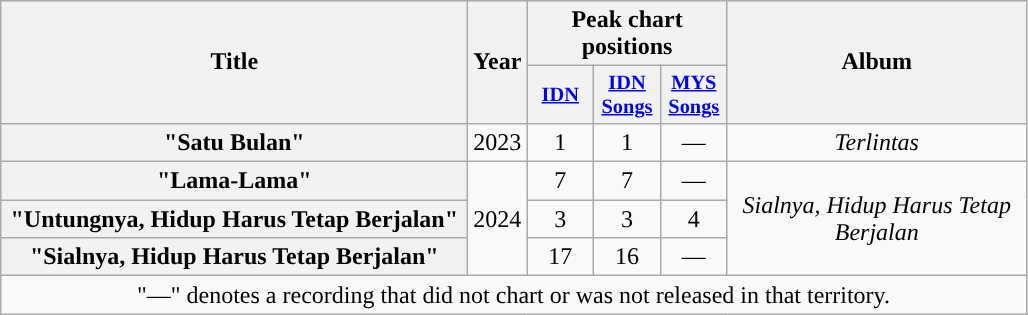<table class="wikitable plainrowheaders" style="text-align:center">
<tr>
<th scope="col" rowspan="2" style="width:19em;">Title</th>
<th scope="col" rowspan="2">Year</th>
<th colspan="3" scope="col">Peak chart positions</th>
<th scope="col" rowspan="2" style="width:12em;">Album</th>
</tr>
<tr>
<th scope="col" style="width:2.8em;font-size:85%;"><a href='#'>IDN</a><br></th>
<th scope="col" style="width:2.8em;font-size:85%;"><a href='#'>IDN Songs</a><br></th>
<th scope="col" style="width:2.8em;font-size:85%;"><a href='#'>MYS Songs</a><br></th>
</tr>
<tr>
<th scope="row">"Satu Bulan"</th>
<td>2023</td>
<td>1</td>
<td>1</td>
<td>—</td>
<td><em>Terlintas</em></td>
</tr>
<tr>
<th scope="row">"Lama-Lama"</th>
<td rowspan="3">2024</td>
<td>7</td>
<td>7</td>
<td>—</td>
<td rowspan="3"><em>Sialnya, Hidup Harus Tetap Berjalan</em></td>
</tr>
<tr>
<th scope="row">"Untungnya, Hidup Harus Tetap Berjalan"</th>
<td>3</td>
<td>3</td>
<td>4</td>
</tr>
<tr>
<th scope="row">"Sialnya, Hidup Harus Tetap Berjalan"</th>
<td>17</td>
<td>16</td>
<td>—</td>
</tr>
<tr>
<td colspan="6" style="text-align:center;">"—" denotes a recording that did not chart or was not released in that territory.</td>
</tr>
</table>
